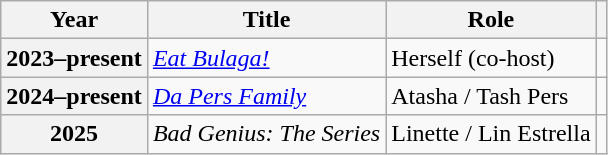<table class="wikitable sortable plainrowheaders">
<tr>
<th scope="col">Year</th>
<th scope="col">Title</th>
<th scope="col">Role</th>
<th scope="col" class="unsortable"></th>
</tr>
<tr>
<th scope="row">2023–present</th>
<td><em><a href='#'>Eat Bulaga!</a></em></td>
<td>Herself (co-host)</td>
<td></td>
</tr>
<tr>
<th scope="row">2024–present</th>
<td><em><a href='#'>Da Pers Family</a></em></td>
<td>Atasha / Tash Pers</td>
<td></td>
</tr>
<tr>
<th scope="row">2025</th>
<td><em>Bad Genius: The Series</em></td>
<td>Linette / Lin Estrella</td>
<td></td>
</tr>
</table>
